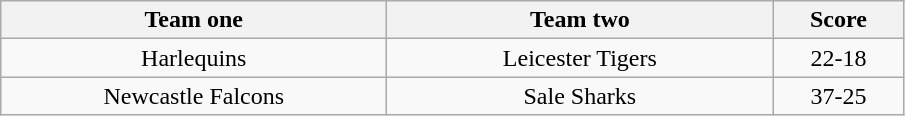<table class="wikitable" style="text-align: center">
<tr>
<th width=250>Team one</th>
<th width=250>Team two</th>
<th width=80>Score</th>
</tr>
<tr>
<td>Harlequins</td>
<td>Leicester Tigers</td>
<td>22-18</td>
</tr>
<tr>
<td>Newcastle Falcons</td>
<td>Sale Sharks</td>
<td>37-25</td>
</tr>
</table>
